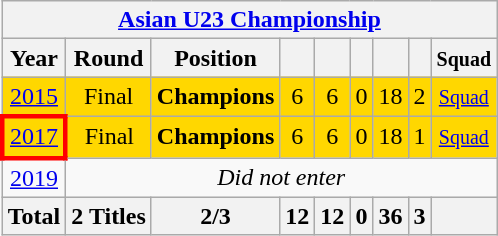<table class="wikitable" style="text-align: center;">
<tr>
<th colspan=9><a href='#'>Asian U23 Championship</a></th>
</tr>
<tr>
<th>Year</th>
<th>Round</th>
<th>Position</th>
<th></th>
<th></th>
<th></th>
<th></th>
<th></th>
<th><small>Squad</small></th>
</tr>
<tr bgcolor=gold>
<td> <a href='#'>2015</a></td>
<td>Final</td>
<td><strong>Champions</strong></td>
<td>6</td>
<td>6</td>
<td>0</td>
<td>18</td>
<td>2</td>
<td><small><a href='#'>Squad</a></small></td>
</tr>
<tr bgcolor=gold>
<td style="border: 3px solid red"> <a href='#'>2017</a></td>
<td>Final</td>
<td><strong>Champions</strong></td>
<td>6</td>
<td>6</td>
<td>0</td>
<td>18</td>
<td>1</td>
<td><small><a href='#'>Squad</a></small></td>
</tr>
<tr>
<td> <a href='#'>2019</a></td>
<td colspan=8><em>Did not enter</em></td>
</tr>
<tr>
<th>Total</th>
<th>2 Titles</th>
<th>2/3</th>
<th>12</th>
<th>12</th>
<th>0</th>
<th>36</th>
<th>3</th>
<th></th>
</tr>
</table>
